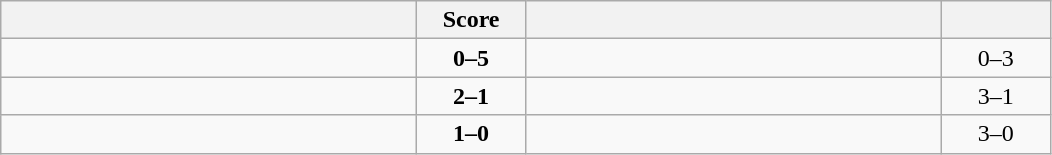<table class="wikitable" style="text-align: center; ">
<tr>
<th align="right" width="270"></th>
<th width="65">Score</th>
<th align="left" width="270"></th>
<th width="65"></th>
</tr>
<tr>
<td align="left"></td>
<td><strong>0–5</strong></td>
<td align="left"><strong></strong></td>
<td>0–3 <strong></strong></td>
</tr>
<tr>
<td align="left"><strong></strong></td>
<td><strong>2–1</strong></td>
<td align="left"></td>
<td>3–1 <strong></strong></td>
</tr>
<tr>
<td align="left"><strong></strong></td>
<td><strong>1–0</strong></td>
<td align="left"></td>
<td>3–0 <strong></strong></td>
</tr>
</table>
